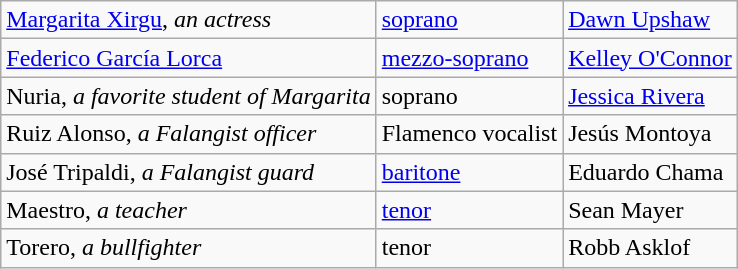<table class="wikitable">
<tr>
<td><a href='#'>Margarita Xirgu</a>, <em> an actress</em></td>
<td><a href='#'>soprano</a></td>
<td><a href='#'>Dawn Upshaw</a></td>
</tr>
<tr>
<td><a href='#'>Federico García Lorca</a></td>
<td><a href='#'>mezzo-soprano</a></td>
<td><a href='#'>Kelley O'Connor</a></td>
</tr>
<tr>
<td>Nuria, <em> a favorite student of Margarita</em></td>
<td>soprano</td>
<td><a href='#'>Jessica Rivera</a></td>
</tr>
<tr>
<td>Ruiz Alonso, <em>a Falangist officer</em></td>
<td>Flamenco vocalist</td>
<td>Jesús Montoya</td>
</tr>
<tr>
<td>José Tripaldi, <em>a Falangist guard</em></td>
<td><a href='#'>baritone</a></td>
<td>Eduardo Chama</td>
</tr>
<tr>
<td>Maestro, <em>a teacher</em></td>
<td><a href='#'>tenor</a></td>
<td>Sean Mayer</td>
</tr>
<tr>
<td>Torero, <em>a bullfighter</em></td>
<td>tenor</td>
<td>Robb Asklof</td>
</tr>
</table>
